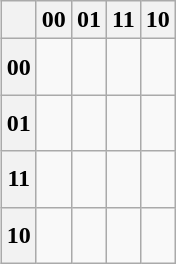<table style="float:right" class=wikitable>
<tr>
<th></th>
<th>00</th>
<th>01</th>
<th>11</th>
<th>10</th>
</tr>
<tr>
<th height=30px>00</th>
<td></td>
<td></td>
<td></td>
<td></td>
</tr>
<tr>
<th height=30px>01</th>
<td></td>
<td></td>
<td></td>
<td></td>
</tr>
<tr>
<th height=30px>11</th>
<td></td>
<td></td>
<td></td>
<td></td>
</tr>
<tr>
<th height=30px>10</th>
<td></td>
<td></td>
<td></td>
<td></td>
</tr>
</table>
